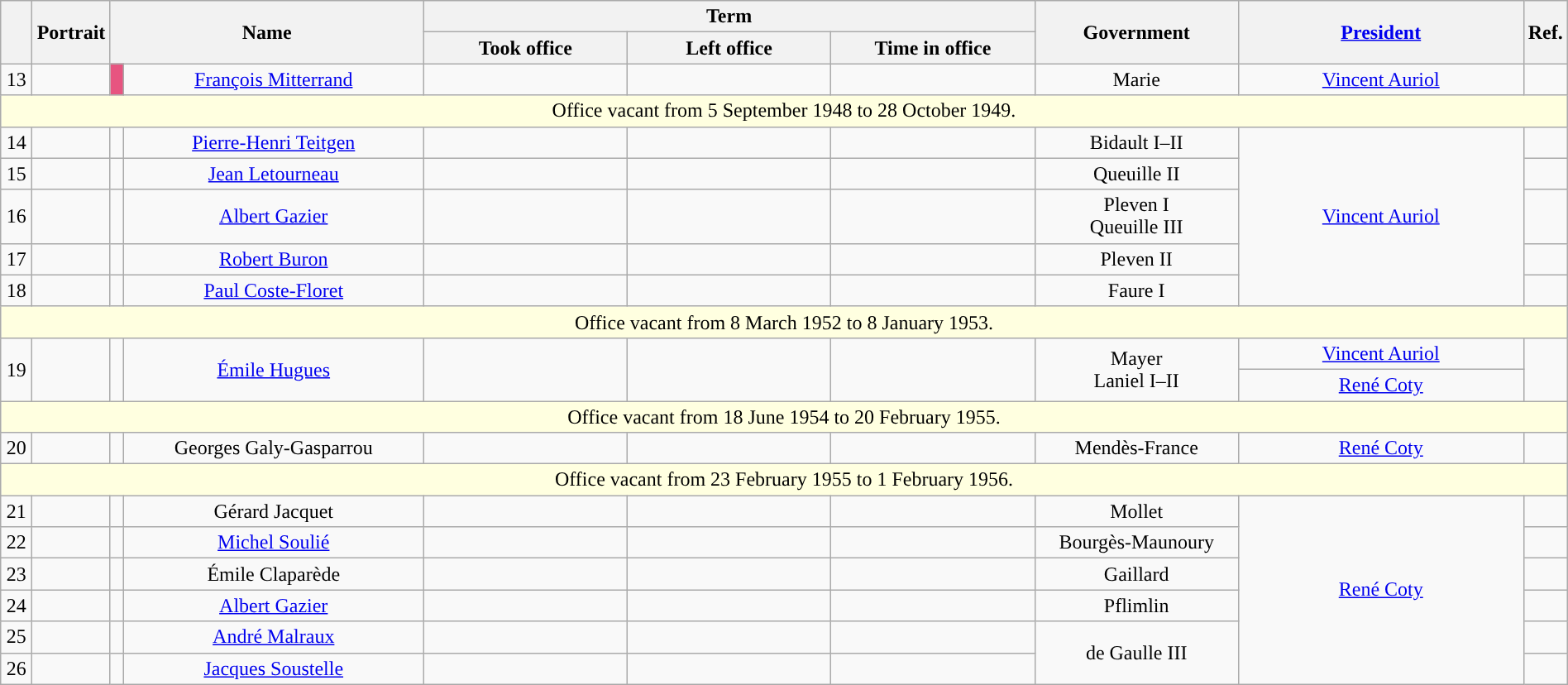<table class="wikitable" style="text-align:center; width:100%">
<tr>
<th style="width:2%" rowspan=2></th>
<th style="width:5%" rowspan=2>Portrait</th>
<th style="width:20%" rowspan=2, colspan=2>Name</th>
<th colspan=3>Term</th>
<th style="width:13%" rowspan=2>Government</th>
<th rowspan=2><a href='#'>President</a></th>
<th style="width:2%" rowspan=2>Ref.</th>
</tr>
<tr>
<th style="width:13%">Took office</th>
<th style="width:13%">Left office</th>
<th style="width:13%">Time in office</th>
</tr>
<tr>
<td>13</td>
<td></td>
<td style="background:#E75480"></td>
<td><a href='#'>François Mitterrand</a></td>
<td></td>
<td></td>
<td></td>
<td>Marie</td>
<td><a href='#'>Vincent Auriol</a></td>
<td></td>
</tr>
<tr bgcolor="lightyellow">
<td colspan=10>Office vacant from 5 September 1948 to 28 October 1949.</td>
</tr>
<tr>
<td>14</td>
<td></td>
<td style="background:"></td>
<td><a href='#'>Pierre-Henri Teitgen</a></td>
<td></td>
<td></td>
<td></td>
<td>Bidault I–II</td>
<td rowspan=5><a href='#'>Vincent Auriol</a></td>
<td></td>
</tr>
<tr>
<td>15</td>
<td></td>
<td style="background:"></td>
<td><a href='#'>Jean Letourneau</a></td>
<td></td>
<td></td>
<td></td>
<td>Queuille II</td>
<td></td>
</tr>
<tr>
<td>16</td>
<td></td>
<td style="background:"></td>
<td><a href='#'>Albert Gazier</a></td>
<td></td>
<td></td>
<td></td>
<td>Pleven I<br>Queuille III</td>
<td></td>
</tr>
<tr>
<td>17</td>
<td></td>
<td style="background:"></td>
<td><a href='#'>Robert Buron</a></td>
<td></td>
<td></td>
<td></td>
<td>Pleven II</td>
<td></td>
</tr>
<tr>
<td>18</td>
<td></td>
<td style="background:"></td>
<td><a href='#'>Paul Coste-Floret</a></td>
<td></td>
<td></td>
<td></td>
<td>Faure I</td>
<td></td>
</tr>
<tr bgcolor="lightyellow">
<td colspan=10>Office vacant from 8 March 1952 to 8 January 1953.</td>
</tr>
<tr>
<td rowspan=2>19</td>
<td rowspan=2></td>
<td rowspan=2 style="background:"></td>
<td rowspan=2><a href='#'>Émile Hugues</a></td>
<td rowspan=2></td>
<td rowspan=2></td>
<td rowspan=2></td>
<td rowspan=2>Mayer<br>Laniel I–II</td>
<td><a href='#'>Vincent Auriol</a></td>
<td rowspan=2></td>
</tr>
<tr>
<td><a href='#'>René Coty</a></td>
</tr>
<tr bgcolor="lightyellow">
<td colspan=10>Office vacant from 18 June 1954 to 20 February 1955.</td>
</tr>
<tr>
<td>20</td>
<td></td>
<td style="background:"></td>
<td>Georges Galy-Gasparrou</td>
<td></td>
<td></td>
<td></td>
<td>Mendès-France</td>
<td><a href='#'>René Coty</a></td>
<td></td>
</tr>
<tr bgcolor="lightyellow">
<td colspan=10>Office vacant from 23 February 1955 to 1 February 1956.</td>
</tr>
<tr>
<td>21</td>
<td></td>
<td style="background:"></td>
<td>Gérard Jacquet</td>
<td></td>
<td></td>
<td></td>
<td>Mollet</td>
<td rowspan=6><a href='#'>René Coty</a></td>
<td></td>
</tr>
<tr>
<td>22</td>
<td></td>
<td style="background:"></td>
<td><a href='#'>Michel Soulié</a></td>
<td></td>
<td></td>
<td></td>
<td>Bourgès-Maunoury</td>
<td></td>
</tr>
<tr>
<td>23</td>
<td></td>
<td style="background:"></td>
<td>Émile Claparède</td>
<td></td>
<td></td>
<td></td>
<td>Gaillard</td>
<td></td>
</tr>
<tr>
<td>24</td>
<td></td>
<td style="background:"></td>
<td><a href='#'>Albert Gazier</a></td>
<td></td>
<td></td>
<td></td>
<td>Pflimlin</td>
<td></td>
</tr>
<tr>
<td>25</td>
<td></td>
<td style="background:"></td>
<td><a href='#'>André Malraux</a></td>
<td></td>
<td></td>
<td></td>
<td rowspan=2>de Gaulle III</td>
<td></td>
</tr>
<tr>
<td>26</td>
<td></td>
<td style="background:"></td>
<td><a href='#'>Jacques Soustelle</a></td>
<td></td>
<td></td>
<td></td>
<td></td>
</tr>
</table>
